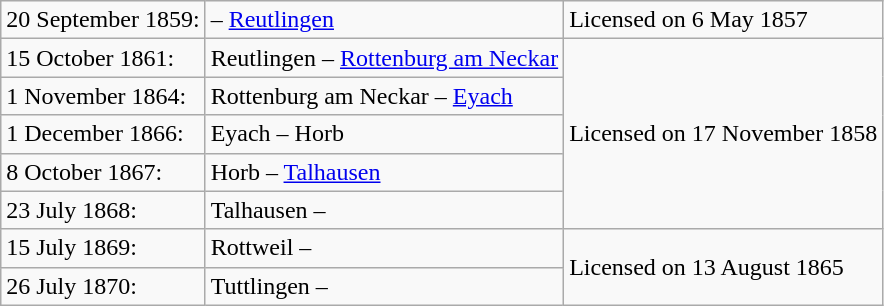<table class="wikitable">
<tr>
<td>20 September 1859:</td>
<td> – <a href='#'>Reutlingen</a></td>
<td>Licensed on 6 May 1857</td>
</tr>
<tr>
<td>15 October 1861:</td>
<td>Reutlingen – <a href='#'>Rottenburg am Neckar</a></td>
<td rowspan="5">Licensed on 17 November 1858</td>
</tr>
<tr>
<td>1 November 1864:</td>
<td>Rottenburg am Neckar – <a href='#'>Eyach</a></td>
</tr>
<tr>
<td>1 December 1866:</td>
<td>Eyach – Horb</td>
</tr>
<tr>
<td>8 October 1867:</td>
<td>Horb – <a href='#'>Talhausen</a></td>
</tr>
<tr>
<td>23 July 1868:</td>
<td>Talhausen – </td>
</tr>
<tr>
<td>15 July 1869:</td>
<td>Rottweil – </td>
<td rowspan="2">Licensed on 13 August 1865</td>
</tr>
<tr>
<td>26 July 1870:</td>
<td>Tuttlingen – </td>
</tr>
</table>
